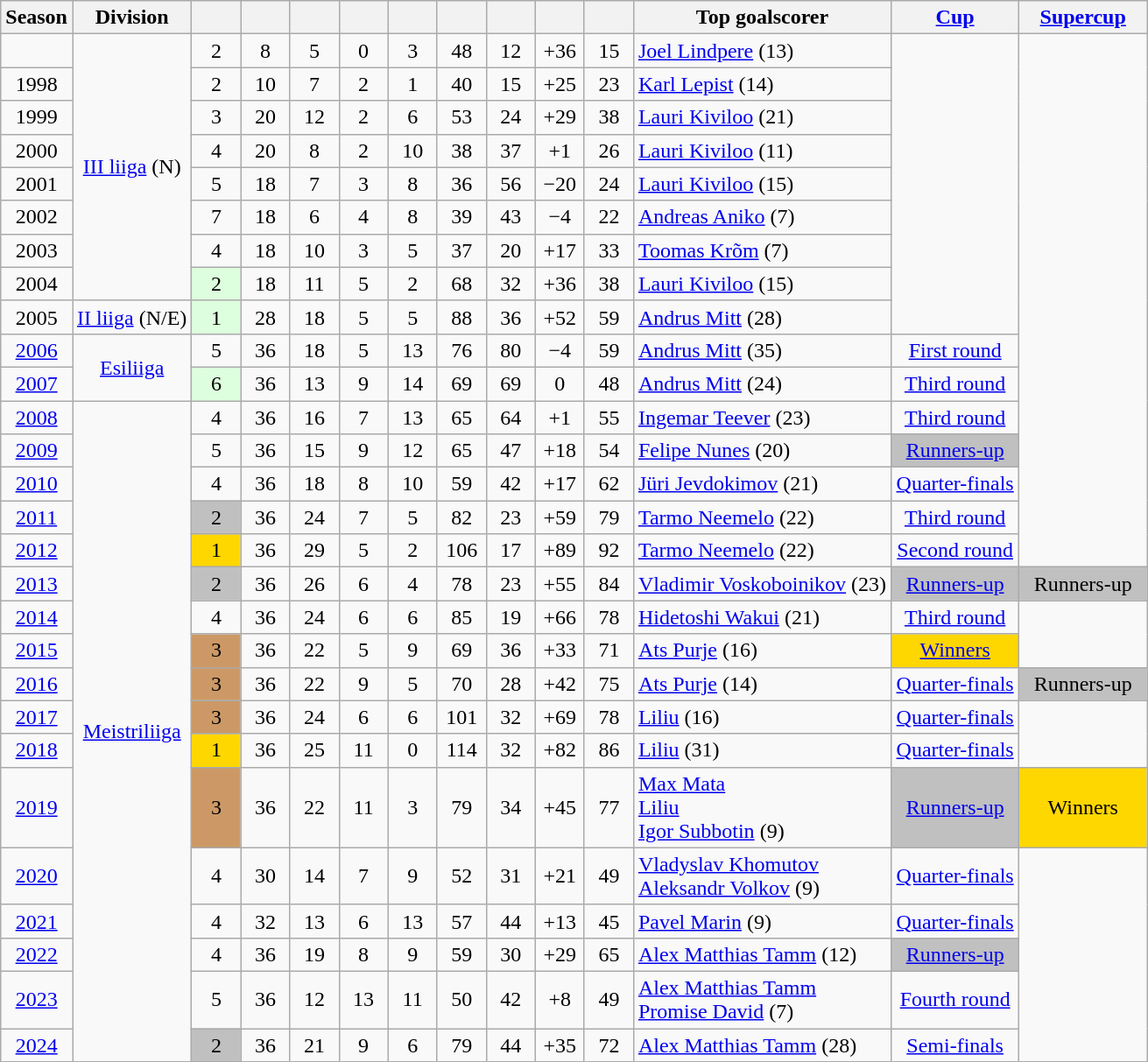<table class="wikitable collapsible collapsed">
<tr>
<th>Season</th>
<th>Division</th>
<th width=30px></th>
<th width=30px></th>
<th width=30px></th>
<th width=30px></th>
<th width=30px></th>
<th width=30px></th>
<th width=30px></th>
<th width=30px></th>
<th width=30px></th>
<th>Top goalscorer</th>
<th width=90px><a href='#'>Cup</a></th>
<th width=90px><a href='#'>Supercup</a></th>
</tr>
<tr align=center>
<td></td>
<td rowspan=8><a href='#'>III liiga</a> (N)</td>
<td>2</td>
<td>8</td>
<td>5</td>
<td>0</td>
<td>3</td>
<td>48</td>
<td>12</td>
<td>+36</td>
<td>15</td>
<td align=left> <a href='#'>Joel Lindpere</a> (13)</td>
<td rowspan=9></td>
<td rowspan=16></td>
</tr>
<tr align=center>
<td>1998</td>
<td>2</td>
<td>10</td>
<td>7</td>
<td>2</td>
<td>1</td>
<td>40</td>
<td>15</td>
<td>+25</td>
<td>23</td>
<td align=left> <a href='#'>Karl Lepist</a> (14)</td>
</tr>
<tr align=center>
<td>1999</td>
<td>3</td>
<td>20</td>
<td>12</td>
<td>2</td>
<td>6</td>
<td>53</td>
<td>24</td>
<td>+29</td>
<td>38</td>
<td align=left> <a href='#'>Lauri Kiviloo</a> (21)</td>
</tr>
<tr align=center>
<td>2000</td>
<td>4</td>
<td>20</td>
<td>8</td>
<td>2</td>
<td>10</td>
<td>38</td>
<td>37</td>
<td>+1</td>
<td>26</td>
<td align=left> <a href='#'>Lauri Kiviloo</a> (11)</td>
</tr>
<tr align=center>
<td>2001</td>
<td>5</td>
<td>18</td>
<td>7</td>
<td>3</td>
<td>8</td>
<td>36</td>
<td>56</td>
<td>−20</td>
<td>24</td>
<td align=left> <a href='#'>Lauri Kiviloo</a> (15)</td>
</tr>
<tr align=center>
<td>2002</td>
<td>7</td>
<td>18</td>
<td>6</td>
<td>4</td>
<td>8</td>
<td>39</td>
<td>43</td>
<td>−4</td>
<td>22</td>
<td align=left> <a href='#'>Andreas Aniko</a> (7)</td>
</tr>
<tr align=center>
<td>2003</td>
<td>4</td>
<td>18</td>
<td>10</td>
<td>3</td>
<td>5</td>
<td>37</td>
<td>20</td>
<td>+17</td>
<td>33</td>
<td align=left> <a href='#'>Toomas Krõm</a> (7)</td>
</tr>
<tr align=center>
<td>2004</td>
<td bgcolor=#DDFFDD>2</td>
<td>18</td>
<td>11</td>
<td>5</td>
<td>2</td>
<td>68</td>
<td>32</td>
<td>+36</td>
<td>38</td>
<td align=left> <a href='#'>Lauri Kiviloo</a> (15)</td>
</tr>
<tr align=center>
<td>2005</td>
<td><a href='#'>II liiga</a> (N/E)</td>
<td bgcolor=#DDFFDD>1</td>
<td>28</td>
<td>18</td>
<td>5</td>
<td>5</td>
<td>88</td>
<td>36</td>
<td>+52</td>
<td>59</td>
<td align=left> <a href='#'>Andrus Mitt</a> (28)</td>
</tr>
<tr align=center>
<td><a href='#'>2006</a></td>
<td rowspan=2><a href='#'>Esiliiga</a></td>
<td>5</td>
<td>36</td>
<td>18</td>
<td>5</td>
<td>13</td>
<td>76</td>
<td>80</td>
<td>−4</td>
<td>59</td>
<td align=left> <a href='#'>Andrus Mitt</a> (35)</td>
<td><a href='#'>First round</a></td>
</tr>
<tr align=center>
<td><a href='#'>2007</a></td>
<td bgcolor=#DDFFDD>6</td>
<td>36</td>
<td>13</td>
<td>9</td>
<td>14</td>
<td>69</td>
<td>69</td>
<td>0</td>
<td>48</td>
<td align=left> <a href='#'>Andrus Mitt</a> (24)</td>
<td><a href='#'>Third round</a></td>
</tr>
<tr align=center>
<td><a href='#'>2008</a></td>
<td rowspan=17><a href='#'>Meistriliiga</a></td>
<td>4</td>
<td>36</td>
<td>16</td>
<td>7</td>
<td>13</td>
<td>65</td>
<td>64</td>
<td>+1</td>
<td>55</td>
<td align=left> <a href='#'>Ingemar Teever</a> (23)</td>
<td><a href='#'>Third round</a></td>
</tr>
<tr align=center>
<td><a href='#'>2009</a></td>
<td>5</td>
<td>36</td>
<td>15</td>
<td>9</td>
<td>12</td>
<td>65</td>
<td>47</td>
<td>+18</td>
<td>54</td>
<td align=left> <a href='#'>Felipe Nunes</a> (20)</td>
<td bgcolor="silver"><a href='#'>Runners-up</a></td>
</tr>
<tr align=center>
<td><a href='#'>2010</a></td>
<td>4</td>
<td>36</td>
<td>18</td>
<td>8</td>
<td>10</td>
<td>59</td>
<td>42</td>
<td>+17</td>
<td>62</td>
<td align=left> <a href='#'>Jüri Jevdokimov</a> (21)</td>
<td><a href='#'>Quarter-finals</a></td>
</tr>
<tr align=center>
<td><a href='#'>2011</a></td>
<td bgcolor=silver>2</td>
<td>36</td>
<td>24</td>
<td>7</td>
<td>5</td>
<td>82</td>
<td>23</td>
<td>+59</td>
<td>79</td>
<td align=left> <a href='#'>Tarmo Neemelo</a> (22)</td>
<td><a href='#'>Third round</a></td>
</tr>
<tr align=center>
<td><a href='#'>2012</a></td>
<td bgcolor=gold>1</td>
<td>36</td>
<td>29</td>
<td>5</td>
<td>2</td>
<td>106</td>
<td>17</td>
<td>+89</td>
<td>92</td>
<td align=left> <a href='#'>Tarmo Neemelo</a> (22)</td>
<td><a href='#'>Second round</a></td>
</tr>
<tr align=center>
<td><a href='#'>2013</a></td>
<td bgcolor=silver>2</td>
<td>36</td>
<td>26</td>
<td>6</td>
<td>4</td>
<td>78</td>
<td>23</td>
<td>+55</td>
<td>84</td>
<td align=left> <a href='#'>Vladimir Voskoboinikov</a> (23)</td>
<td bgcolor=silver><a href='#'>Runners-up</a></td>
<td bgcolor=silver>Runners-up</td>
</tr>
<tr align=center>
<td><a href='#'>2014</a></td>
<td>4</td>
<td>36</td>
<td>24</td>
<td>6</td>
<td>6</td>
<td>85</td>
<td>19</td>
<td>+66</td>
<td>78</td>
<td align=left> <a href='#'>Hidetoshi Wakui</a> (21)</td>
<td><a href='#'>Third round</a></td>
<td rowspan=2></td>
</tr>
<tr align=center>
<td><a href='#'>2015</a></td>
<td bgcolor=#CC9966>3</td>
<td>36</td>
<td>22</td>
<td>5</td>
<td>9</td>
<td>69</td>
<td>36</td>
<td>+33</td>
<td>71</td>
<td align=left> <a href='#'>Ats Purje</a> (16)</td>
<td bgcolor=gold><a href='#'>Winners</a></td>
</tr>
<tr align=center>
<td><a href='#'>2016</a></td>
<td bgcolor=#CC9966>3</td>
<td>36</td>
<td>22</td>
<td>9</td>
<td>5</td>
<td>70</td>
<td>28</td>
<td>+42</td>
<td>75</td>
<td align=left> <a href='#'>Ats Purje</a> (14)</td>
<td><a href='#'>Quarter-finals</a></td>
<td bgcolor=silver>Runners-up</td>
</tr>
<tr align=center>
<td><a href='#'>2017</a></td>
<td bgcolor=#CC9966>3</td>
<td>36</td>
<td>24</td>
<td>6</td>
<td>6</td>
<td>101</td>
<td>32</td>
<td>+69</td>
<td>78</td>
<td align=left> <a href='#'>Liliu</a> (16)</td>
<td><a href='#'>Quarter-finals</a></td>
<td rowspan=2></td>
</tr>
<tr align=center>
<td><a href='#'>2018</a></td>
<td bgcolor=gold>1</td>
<td>36</td>
<td>25</td>
<td>11</td>
<td>0</td>
<td>114</td>
<td>32</td>
<td>+82</td>
<td>86</td>
<td align=left> <a href='#'>Liliu</a> (31)</td>
<td><a href='#'>Quarter-finals</a></td>
</tr>
<tr align=center>
<td><a href='#'>2019</a></td>
<td bgcolor=#CC9966>3</td>
<td>36</td>
<td>22</td>
<td>11</td>
<td>3</td>
<td>79</td>
<td>34</td>
<td>+45</td>
<td>77</td>
<td align=left> <a href='#'>Max Mata</a><br> <a href='#'>Liliu</a><br> <a href='#'>Igor Subbotin</a> (9)</td>
<td bgcolor=silver><a href='#'>Runners-up</a></td>
<td bgcolor=gold>Winners</td>
</tr>
<tr align=center>
<td><a href='#'>2020</a></td>
<td>4</td>
<td>30</td>
<td>14</td>
<td>7</td>
<td>9</td>
<td>52</td>
<td>31</td>
<td>+21</td>
<td>49</td>
<td align=left> <a href='#'>Vladyslav Khomutov</a><br> <a href='#'>Aleksandr Volkov</a> (9)</td>
<td><a href='#'>Quarter-finals</a></td>
<td rowspan="5"></td>
</tr>
<tr align=center>
<td><a href='#'>2021</a></td>
<td>4</td>
<td>32</td>
<td>13</td>
<td>6</td>
<td>13</td>
<td>57</td>
<td>44</td>
<td>+13</td>
<td>45</td>
<td align=left> <a href='#'>Pavel Marin</a> (9)</td>
<td><a href='#'>Quarter-finals</a></td>
</tr>
<tr align=center>
<td><a href='#'>2022</a></td>
<td>4</td>
<td>36</td>
<td>19</td>
<td>8</td>
<td>9</td>
<td>59</td>
<td>30</td>
<td>+29</td>
<td>65</td>
<td align=left> <a href='#'>Alex Matthias Tamm</a> (12)</td>
<td bgcolor="silver"><a href='#'>Runners-up</a></td>
</tr>
<tr align=center>
<td><a href='#'>2023</a></td>
<td>5</td>
<td>36</td>
<td>12</td>
<td>13</td>
<td>11</td>
<td>50</td>
<td>42</td>
<td>+8</td>
<td>49</td>
<td align=left> <a href='#'>Alex Matthias Tamm</a><br> <a href='#'>Promise David</a> (7)</td>
<td><a href='#'>Fourth round</a></td>
</tr>
<tr align=center>
<td><a href='#'>2024</a></td>
<td bgcolor="silver">2</td>
<td>36</td>
<td>21</td>
<td>9</td>
<td>6</td>
<td>79</td>
<td>44</td>
<td>+35</td>
<td>72</td>
<td align=left> <a href='#'>Alex Matthias Tamm</a> (28)</td>
<td><a href='#'>Semi-finals</a></td>
</tr>
</table>
